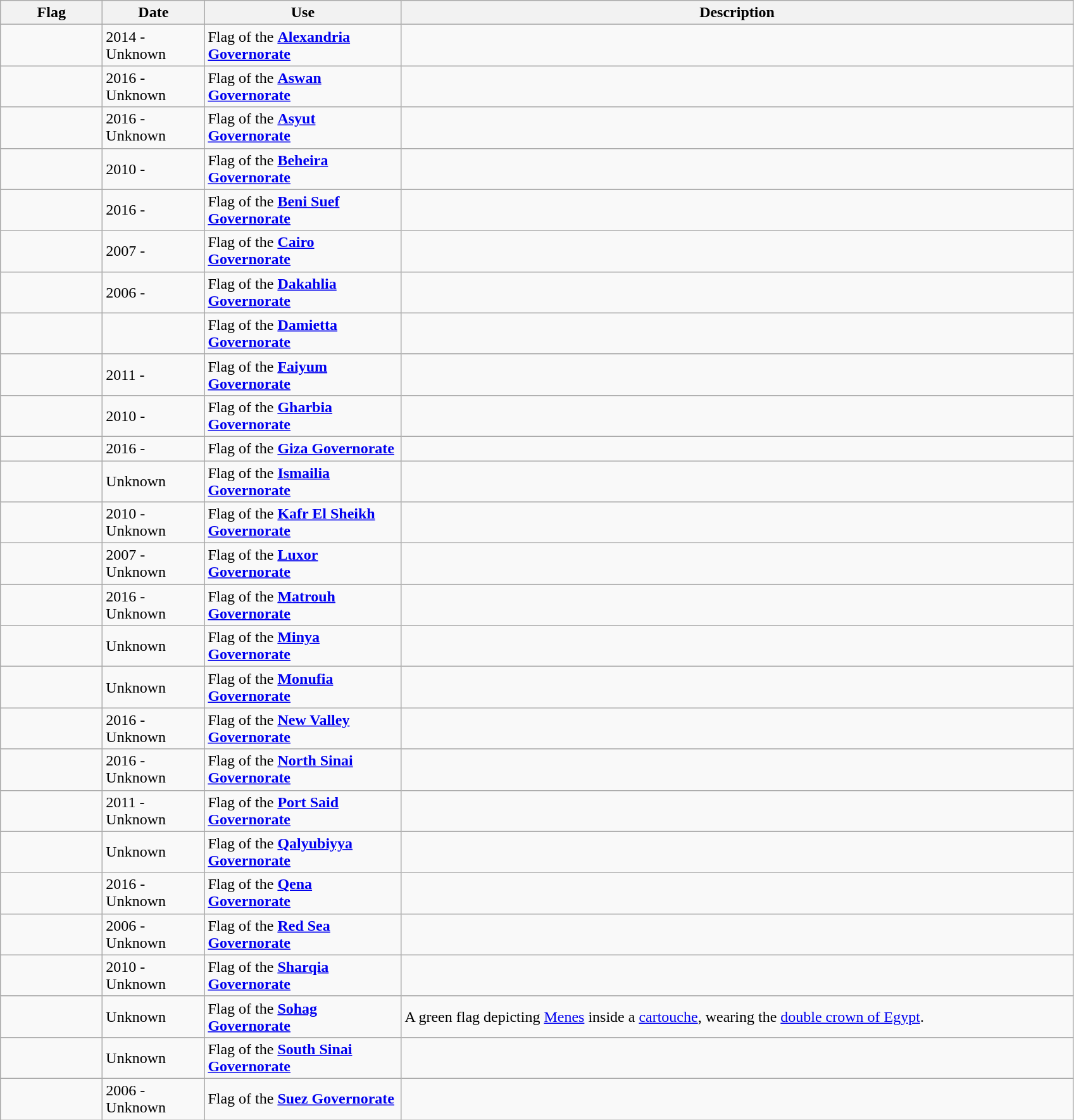<table class="wikitable">
<tr>
<th style="width:100px;">Flag</th>
<th style="width:100px;">Date</th>
<th style="width:200px;">Use</th>
<th style="width:700px;">Description</th>
</tr>
<tr>
<td></td>
<td>2014 - Unknown</td>
<td>Flag of  the <strong><a href='#'>Alexandria Governorate</a></strong></td>
<td></td>
</tr>
<tr>
<td></td>
<td>2016 - Unknown</td>
<td>Flag of the <strong><a href='#'>Aswan Governorate</a></strong></td>
<td></td>
</tr>
<tr>
<td></td>
<td>2016 - Unknown</td>
<td>Flag of the <strong><a href='#'>Asyut Governorate</a></strong></td>
<td></td>
</tr>
<tr>
<td></td>
<td>2010 -</td>
<td>Flag of the <strong><a href='#'>Beheira Governorate</a></strong></td>
<td></td>
</tr>
<tr>
<td></td>
<td>2016 -</td>
<td>Flag of the <strong><a href='#'>Beni Suef Governorate</a></strong></td>
<td></td>
</tr>
<tr>
<td></td>
<td>2007 -</td>
<td>Flag of the <strong><a href='#'>Cairo Governorate</a></strong></td>
<td></td>
</tr>
<tr>
<td></td>
<td>2006 -</td>
<td>Flag of  the <strong><a href='#'>Dakahlia Governorate</a></strong></td>
<td></td>
</tr>
<tr>
<td></td>
<td></td>
<td>Flag of the <strong><a href='#'>Damietta Governorate</a></strong></td>
<td></td>
</tr>
<tr>
<td></td>
<td>2011 -</td>
<td>Flag of  the <strong><a href='#'>Faiyum Governorate</a></strong></td>
<td></td>
</tr>
<tr>
<td></td>
<td>2010 -</td>
<td>Flag of  the <strong><a href='#'>Gharbia Governorate</a></strong></td>
<td></td>
</tr>
<tr>
<td></td>
<td>2016 -</td>
<td>Flag of  the <strong><a href='#'>Giza Governorate</a></strong></td>
<td></td>
</tr>
<tr>
<td></td>
<td>Unknown</td>
<td>Flag of  the <strong><a href='#'>Ismailia Governorate</a></strong></td>
<td></td>
</tr>
<tr>
<td></td>
<td>2010 - Unknown</td>
<td>Flag of  the <strong><a href='#'>Kafr El Sheikh Governorate</a></strong></td>
<td></td>
</tr>
<tr>
<td></td>
<td>2007 - Unknown</td>
<td>Flag of  the <strong><a href='#'>Luxor Governorate</a></strong></td>
<td></td>
</tr>
<tr>
<td></td>
<td>2016 - Unknown</td>
<td>Flag of  the <strong><a href='#'>Matrouh Governorate</a></strong></td>
<td></td>
</tr>
<tr>
<td></td>
<td>Unknown</td>
<td>Flag of  the <strong><a href='#'>Minya Governorate</a></strong></td>
<td></td>
</tr>
<tr>
<td></td>
<td>Unknown</td>
<td>Flag of  the <strong><a href='#'>Monufia Governorate</a></strong></td>
<td></td>
</tr>
<tr>
<td></td>
<td>2016 - Unknown</td>
<td>Flag of  the <strong><a href='#'>New Valley Governorate</a></strong></td>
<td></td>
</tr>
<tr>
<td></td>
<td>2016 - Unknown</td>
<td>Flag of  the <strong><a href='#'>North Sinai Governorate</a></strong></td>
<td></td>
</tr>
<tr>
<td></td>
<td>2011 - Unknown</td>
<td>Flag of  the <strong><a href='#'>Port Said Governorate</a></strong></td>
<td></td>
</tr>
<tr>
<td></td>
<td>Unknown</td>
<td>Flag of  the <strong><a href='#'>Qalyubiyya Governorate</a></strong></td>
<td></td>
</tr>
<tr>
<td></td>
<td>2016 - Unknown</td>
<td>Flag of  the <strong><a href='#'>Qena Governorate</a></strong></td>
<td></td>
</tr>
<tr>
<td></td>
<td>2006 - Unknown</td>
<td>Flag of  the <strong><a href='#'>Red Sea Governorate</a></strong></td>
<td></td>
</tr>
<tr>
<td></td>
<td>2010 - Unknown</td>
<td>Flag of  the <strong><a href='#'>Sharqia Governorate</a></strong></td>
<td></td>
</tr>
<tr>
<td></td>
<td>Unknown</td>
<td>Flag of  the <strong><a href='#'>Sohag Governorate</a></strong></td>
<td>A green flag depicting <a href='#'>Menes</a> inside a <a href='#'>cartouche</a>, wearing the <a href='#'>double crown of Egypt</a>.</td>
</tr>
<tr>
<td></td>
<td>Unknown</td>
<td>Flag of  the <strong><a href='#'>South Sinai Governorate</a></strong></td>
<td></td>
</tr>
<tr>
<td></td>
<td>2006 - Unknown</td>
<td>Flag of  the <strong><a href='#'>Suez Governorate</a></strong></td>
<td></td>
</tr>
</table>
